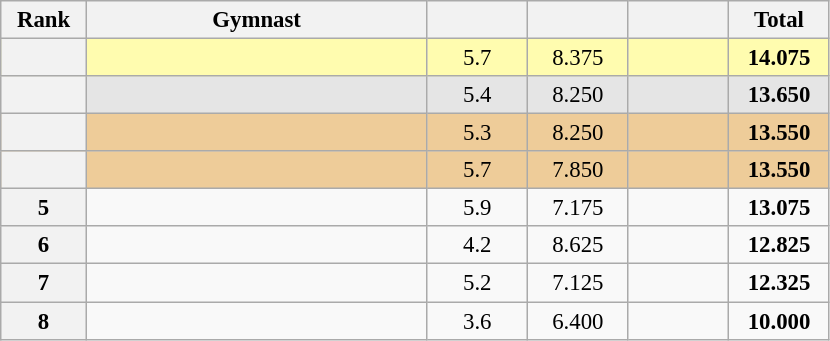<table class="wikitable sortable" style="text-align:center; font-size:95%">
<tr>
<th scope="col" style="width:50px;">Rank</th>
<th scope="col" style="width:220px;">Gymnast</th>
<th scope="col" style="width:60px;"></th>
<th scope="col" style="width:60px;"></th>
<th scope="col" style="width:60px;"></th>
<th scope="col" style="width:60px;">Total</th>
</tr>
<tr style="background:#fffcaf;">
<th scope=row style="text-align:center"></th>
<td style="text-align:left;"></td>
<td>5.7</td>
<td>8.375</td>
<td></td>
<td><strong>14.075</strong></td>
</tr>
<tr style="background:#e5e5e5;">
<th scope=row style="text-align:center"></th>
<td style="text-align:left;"></td>
<td>5.4</td>
<td>8.250</td>
<td></td>
<td><strong>13.650</strong></td>
</tr>
<tr style="background:#ec9;">
<th scope=row style="text-align:center"></th>
<td style="text-align:left;"></td>
<td>5.3</td>
<td>8.250</td>
<td></td>
<td><strong>13.550</strong></td>
</tr>
<tr style="background:#ec9;">
<th scope=row style="text-align:center"></th>
<td style="text-align:left;"></td>
<td>5.7</td>
<td>7.850</td>
<td></td>
<td><strong>13.550</strong></td>
</tr>
<tr>
<th scope=row style="text-align:center">5</th>
<td style="text-align:left;"></td>
<td>5.9</td>
<td>7.175</td>
<td></td>
<td><strong>13.075</strong></td>
</tr>
<tr>
<th scope=row style="text-align:center">6</th>
<td style="text-align:left;"></td>
<td>4.2</td>
<td>8.625</td>
<td></td>
<td><strong>12.825</strong></td>
</tr>
<tr>
<th scope=row style="text-align:center">7</th>
<td style="text-align:left;"></td>
<td>5.2</td>
<td>7.125</td>
<td></td>
<td><strong>12.325</strong></td>
</tr>
<tr>
<th scope=row style="text-align:center">8</th>
<td style="text-align:left;"></td>
<td>3.6</td>
<td>6.400</td>
<td></td>
<td><strong>10.000</strong></td>
</tr>
</table>
